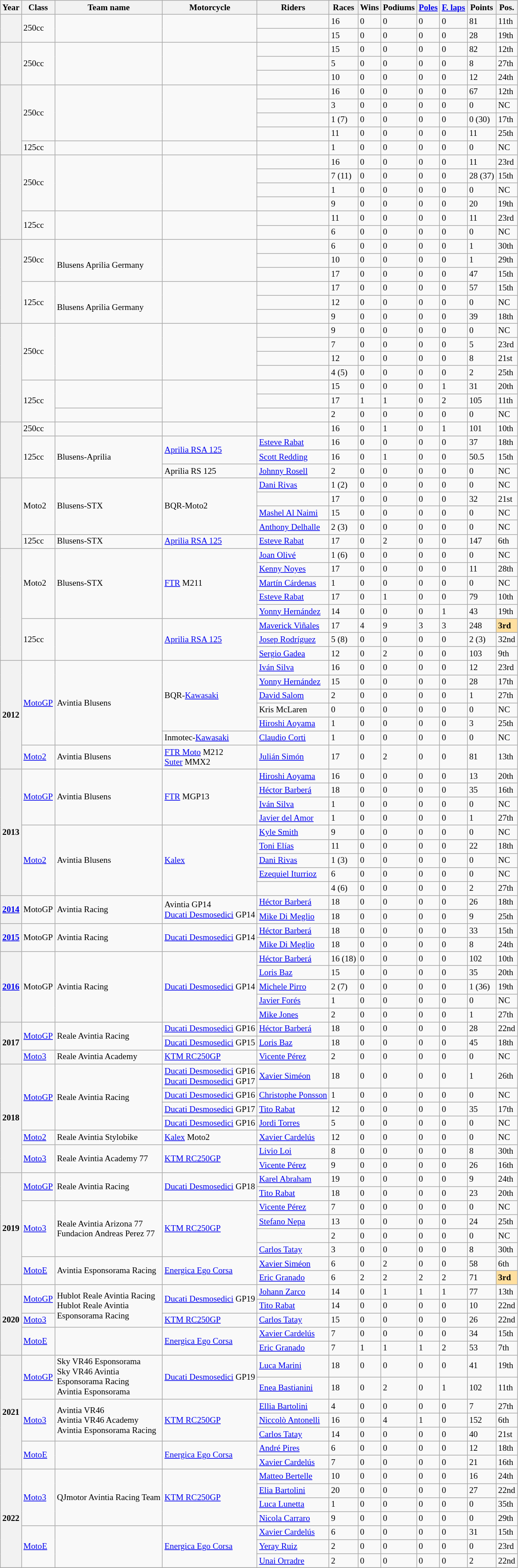<table class="wikitable" style="text-align:left; font-size:80%">
<tr>
<th scope="col">Year</th>
<th scope="col">Class</th>
<th scope="col">Team name</th>
<th scope="col">Motorcycle</th>
<th scope="col">Riders</th>
<th scope="col">Races</th>
<th scope="col">Wins</th>
<th scope="col">Podiums</th>
<th scope="col"><a href='#'>Poles</a></th>
<th scope="col"><a href='#'>F. laps</a></th>
<th scope="col">Points</th>
<th scope="col">Pos.</th>
</tr>
<tr>
<th rowspan="2"></th>
<td rowspan="2">250cc</td>
<td rowspan="2"></td>
<td rowspan="2"></td>
<td></td>
<td>16</td>
<td>0</td>
<td>0</td>
<td>0</td>
<td>0</td>
<td>81</td>
<td>11th</td>
</tr>
<tr>
<td></td>
<td>15</td>
<td>0</td>
<td>0</td>
<td>0</td>
<td>0</td>
<td>28</td>
<td>19th</td>
</tr>
<tr>
<th rowspan="3"></th>
<td rowspan="3">250cc</td>
<td rowspan="3"></td>
<td rowspan="3"></td>
<td></td>
<td>15</td>
<td>0</td>
<td>0</td>
<td>0</td>
<td>0</td>
<td>82</td>
<td>12th</td>
</tr>
<tr>
<td></td>
<td>5</td>
<td>0</td>
<td>0</td>
<td>0</td>
<td>0</td>
<td>8</td>
<td>27th</td>
</tr>
<tr>
<td></td>
<td>10</td>
<td>0</td>
<td>0</td>
<td>0</td>
<td>0</td>
<td>12</td>
<td>24th</td>
</tr>
<tr>
<th rowspan="5"></th>
<td rowspan="4">250cc</td>
<td rowspan="4"></td>
<td rowspan="4"></td>
<td></td>
<td>16</td>
<td>0</td>
<td>0</td>
<td>0</td>
<td>0</td>
<td>67</td>
<td>12th</td>
</tr>
<tr>
<td></td>
<td>3</td>
<td>0</td>
<td>0</td>
<td>0</td>
<td>0</td>
<td>0</td>
<td>NC</td>
</tr>
<tr>
<td></td>
<td>1 (7)</td>
<td>0</td>
<td>0</td>
<td>0</td>
<td>0</td>
<td>0 (30)</td>
<td>17th</td>
</tr>
<tr>
<td></td>
<td>11</td>
<td>0</td>
<td>0</td>
<td>0</td>
<td>0</td>
<td>11</td>
<td>25th</td>
</tr>
<tr>
<td>125cc</td>
<td></td>
<td></td>
<td></td>
<td>1</td>
<td>0</td>
<td>0</td>
<td>0</td>
<td>0</td>
<td>0</td>
<td>NC</td>
</tr>
<tr>
<th rowspan="6"></th>
<td rowspan="4">250cc</td>
<td rowspan="4"></td>
<td rowspan="4"></td>
<td></td>
<td>16</td>
<td>0</td>
<td>0</td>
<td>0</td>
<td>0</td>
<td>11</td>
<td>23rd</td>
</tr>
<tr>
<td></td>
<td>7 (11)</td>
<td>0</td>
<td>0</td>
<td>0</td>
<td>0</td>
<td>28 (37)</td>
<td>15th</td>
</tr>
<tr>
<td></td>
<td>1</td>
<td>0</td>
<td>0</td>
<td>0</td>
<td>0</td>
<td>0</td>
<td>NC</td>
</tr>
<tr>
<td></td>
<td>9</td>
<td>0</td>
<td>0</td>
<td>0</td>
<td>0</td>
<td>20</td>
<td>19th</td>
</tr>
<tr>
<td rowspan="2">125cc</td>
<td rowspan="2"></td>
<td rowspan="2"></td>
<td></td>
<td>11</td>
<td>0</td>
<td>0</td>
<td>0</td>
<td>0</td>
<td>11</td>
<td>23rd</td>
</tr>
<tr>
<td></td>
<td>6</td>
<td>0</td>
<td>0</td>
<td>0</td>
<td>0</td>
<td>0</td>
<td>NC</td>
</tr>
<tr>
<th rowspan="6"></th>
<td rowspan="3">250cc</td>
<td rowspan="3"><br>Blusens Aprilia Germany</td>
<td rowspan="3"></td>
<td></td>
<td>6</td>
<td>0</td>
<td>0</td>
<td>0</td>
<td>0</td>
<td>1</td>
<td>30th</td>
</tr>
<tr>
<td></td>
<td>10</td>
<td>0</td>
<td>0</td>
<td>0</td>
<td>0</td>
<td>1</td>
<td>29th</td>
</tr>
<tr>
<td></td>
<td>17</td>
<td>0</td>
<td>0</td>
<td>0</td>
<td>0</td>
<td>47</td>
<td>15th</td>
</tr>
<tr>
<td rowspan="3">125cc</td>
<td rowspan="3"><br>Blusens Aprilia Germany</td>
<td rowspan="3"></td>
<td></td>
<td>17</td>
<td>0</td>
<td>0</td>
<td>0</td>
<td>0</td>
<td>57</td>
<td>15th</td>
</tr>
<tr>
<td></td>
<td>12</td>
<td>0</td>
<td>0</td>
<td>0</td>
<td>0</td>
<td>0</td>
<td>NC</td>
</tr>
<tr>
<td></td>
<td>9</td>
<td>0</td>
<td>0</td>
<td>0</td>
<td>0</td>
<td>39</td>
<td>18th</td>
</tr>
<tr>
<th rowspan="7"></th>
<td rowspan="4">250cc</td>
<td rowspan="4"></td>
<td rowspan="4"></td>
<td></td>
<td>9</td>
<td>0</td>
<td>0</td>
<td>0</td>
<td>0</td>
<td>0</td>
<td>NC</td>
</tr>
<tr>
<td></td>
<td>7</td>
<td>0</td>
<td>0</td>
<td>0</td>
<td>0</td>
<td>5</td>
<td>23rd</td>
</tr>
<tr>
<td></td>
<td>12</td>
<td>0</td>
<td>0</td>
<td>0</td>
<td>0</td>
<td>8</td>
<td>21st</td>
</tr>
<tr>
<td></td>
<td>4 (5)</td>
<td>0</td>
<td>0</td>
<td>0</td>
<td>0</td>
<td>2</td>
<td>25th</td>
</tr>
<tr>
<td rowspan="3">125cc</td>
<td rowspan="2"></td>
<td rowspan="3"></td>
<td></td>
<td>15</td>
<td>0</td>
<td>0</td>
<td>0</td>
<td>1</td>
<td>31</td>
<td>20th</td>
</tr>
<tr>
<td></td>
<td>17</td>
<td>1</td>
<td>1</td>
<td>0</td>
<td>2</td>
<td>105</td>
<td>11th</td>
</tr>
<tr>
<td></td>
<td></td>
<td>2</td>
<td>0</td>
<td>0</td>
<td>0</td>
<td>0</td>
<td>0</td>
<td>NC</td>
</tr>
<tr>
<th rowspan="4"></th>
<td>250cc</td>
<td></td>
<td></td>
<td></td>
<td>16</td>
<td>0</td>
<td>1</td>
<td>0</td>
<td>1</td>
<td>101</td>
<td>10th</td>
</tr>
<tr>
<td rowspan="3">125cc</td>
<td rowspan="3">Blusens-Aprilia</td>
<td rowspan="2"><a href='#'>Aprilia RSA 125</a></td>
<td> <a href='#'>Esteve Rabat</a></td>
<td>16</td>
<td>0</td>
<td>0</td>
<td>0</td>
<td>0</td>
<td>37</td>
<td>18th</td>
</tr>
<tr>
<td> <a href='#'>Scott Redding</a></td>
<td>16</td>
<td>0</td>
<td>1</td>
<td>0</td>
<td>0</td>
<td>50.5</td>
<td>15th</td>
</tr>
<tr>
<td>Aprilia RS 125</td>
<td> <a href='#'>Johnny Rosell</a></td>
<td>2</td>
<td>0</td>
<td>0</td>
<td>0</td>
<td>0</td>
<td>0</td>
<td>NC</td>
</tr>
<tr>
<th scope="row" rowspan="5"></th>
<td align="left" rowspan="4">Moto2</td>
<td align="left" rowspan="4">Blusens-STX</td>
<td align="left" rowspan="4">BQR-Moto2</td>
<td align="left"> <a href='#'>Dani Rivas</a></td>
<td>1 (2)</td>
<td>0</td>
<td>0</td>
<td>0</td>
<td>0</td>
<td>0</td>
<td>NC</td>
</tr>
<tr>
<td align="left"></td>
<td>17</td>
<td>0</td>
<td>0</td>
<td>0</td>
<td>0</td>
<td>32</td>
<td>21st</td>
</tr>
<tr>
<td align="left"> <a href='#'>Mashel Al Naimi</a></td>
<td>15</td>
<td>0</td>
<td>0</td>
<td>0</td>
<td>0</td>
<td>0</td>
<td>NC</td>
</tr>
<tr>
<td align="left"> <a href='#'>Anthony Delhalle</a></td>
<td>2 (3)</td>
<td>0</td>
<td>0</td>
<td>0</td>
<td>0</td>
<td>0</td>
<td>NC</td>
</tr>
<tr>
<td align="left">125cc</td>
<td align="left">Blusens-STX</td>
<td align="left"><a href='#'>Aprilia RSA 125</a></td>
<td align="left"> <a href='#'>Esteve Rabat</a></td>
<td>17</td>
<td>0</td>
<td>2</td>
<td>0</td>
<td>0</td>
<td>147</td>
<td>6th</td>
</tr>
<tr>
<th scope="row" rowspan="8"></th>
<td align="left" rowspan="5">Moto2</td>
<td align="left" rowspan="5">Blusens-STX</td>
<td align="left" rowspan="5"><a href='#'>FTR</a> M211</td>
<td align="left"> <a href='#'>Joan Olivé</a></td>
<td>1 (6)</td>
<td>0</td>
<td>0</td>
<td>0</td>
<td>0</td>
<td>0</td>
<td>NC</td>
</tr>
<tr>
<td align="left"> <a href='#'>Kenny Noyes</a></td>
<td>17</td>
<td>0</td>
<td>0</td>
<td>0</td>
<td>0</td>
<td>11</td>
<td>28th</td>
</tr>
<tr>
<td align="left"> <a href='#'>Martín Cárdenas</a></td>
<td>1</td>
<td>0</td>
<td>0</td>
<td>0</td>
<td>0</td>
<td>0</td>
<td>NC</td>
</tr>
<tr>
<td align="left"> <a href='#'>Esteve Rabat</a></td>
<td>17</td>
<td>0</td>
<td>1</td>
<td>0</td>
<td>0</td>
<td>79</td>
<td>10th</td>
</tr>
<tr>
<td align="left"> <a href='#'>Yonny Hernández</a></td>
<td>14</td>
<td>0</td>
<td>0</td>
<td>0</td>
<td>1</td>
<td>43</td>
<td>19th</td>
</tr>
<tr>
<td align="left" rowspan="3">125cc</td>
<td align="left" rowspan="3"></td>
<td align="left" rowspan="3"><a href='#'>Aprilia RSA 125</a></td>
<td align="left"> <a href='#'>Maverick Viñales</a></td>
<td>17</td>
<td>4</td>
<td>9</td>
<td>3</td>
<td>3</td>
<td>248</td>
<td style="background:#FFDF9F;"><strong>3rd</strong></td>
</tr>
<tr>
<td align="left"> <a href='#'>Josep Rodríguez</a></td>
<td>5 (8)</td>
<td>0</td>
<td>0</td>
<td>0</td>
<td>0</td>
<td>2 (3)</td>
<td>32nd</td>
</tr>
<tr>
<td align="left"> <a href='#'>Sergio Gadea</a></td>
<td>12</td>
<td>0</td>
<td>2</td>
<td>0</td>
<td>0</td>
<td>103</td>
<td>9th</td>
</tr>
<tr>
<th scope="row" rowspan="7">2012</th>
<td align="left" rowspan="6"><a href='#'>MotoGP</a></td>
<td align="left" rowspan="6">Avintia Blusens</td>
<td align="left" rowspan="5">BQR-<a href='#'>Kawasaki</a></td>
<td align="left"> <a href='#'>Iván Silva</a></td>
<td>16</td>
<td>0</td>
<td>0</td>
<td>0</td>
<td>0</td>
<td>12</td>
<td>23rd</td>
</tr>
<tr>
<td align="left"> <a href='#'>Yonny Hernández</a></td>
<td>15</td>
<td>0</td>
<td>0</td>
<td>0</td>
<td>0</td>
<td>28</td>
<td>17th</td>
</tr>
<tr>
<td align="left"> <a href='#'>David Salom</a></td>
<td>2</td>
<td>0</td>
<td>0</td>
<td>0</td>
<td>0</td>
<td>1</td>
<td>27th</td>
</tr>
<tr>
<td align="left"> Kris McLaren</td>
<td>0</td>
<td>0</td>
<td>0</td>
<td>0</td>
<td>0</td>
<td>0</td>
<td>NC</td>
</tr>
<tr>
<td align="left"> <a href='#'>Hiroshi Aoyama</a></td>
<td>1</td>
<td>0</td>
<td>0</td>
<td>0</td>
<td>0</td>
<td>3</td>
<td>25th</td>
</tr>
<tr>
<td align="left">Inmotec-<a href='#'>Kawasaki</a></td>
<td align="left"> <a href='#'>Claudio Corti</a></td>
<td>1</td>
<td>0</td>
<td>0</td>
<td>0</td>
<td>0</td>
<td>0</td>
<td>NC</td>
</tr>
<tr>
<td align="left"><a href='#'>Moto2</a></td>
<td align="left">Avintia Blusens</td>
<td align="left"><a href='#'>FTR Moto</a> M212 <br> <a href='#'>Suter</a> MMX2</td>
<td align="left"> <a href='#'>Julián Simón</a></td>
<td>17</td>
<td>0</td>
<td>2</td>
<td>0</td>
<td>0</td>
<td>81</td>
<td>13th</td>
</tr>
<tr>
<th scope="row" rowspan="9">2013</th>
<td align="left" rowspan="4"><a href='#'>MotoGP</a></td>
<td align="left" rowspan="4">Avintia Blusens</td>
<td align="left" rowspan="4"><a href='#'>FTR</a> MGP13</td>
<td align="left"> <a href='#'>Hiroshi Aoyama</a></td>
<td>16</td>
<td>0</td>
<td>0</td>
<td>0</td>
<td>0</td>
<td>13</td>
<td>20th</td>
</tr>
<tr>
<td align="left"> <a href='#'>Héctor Barberá</a></td>
<td>18</td>
<td>0</td>
<td>0</td>
<td>0</td>
<td>0</td>
<td>35</td>
<td>16th</td>
</tr>
<tr>
<td align="left"> <a href='#'>Iván Silva</a></td>
<td>1</td>
<td>0</td>
<td>0</td>
<td>0</td>
<td>0</td>
<td>0</td>
<td>NC</td>
</tr>
<tr>
<td align="left"> <a href='#'>Javier del Amor</a></td>
<td>1</td>
<td>0</td>
<td>0</td>
<td>0</td>
<td>0</td>
<td>1</td>
<td>27th</td>
</tr>
<tr>
<td align="left" rowspan="5"><a href='#'>Moto2</a></td>
<td align="left" rowspan="5">Avintia Blusens</td>
<td align="left" rowspan="5"><a href='#'>Kalex</a></td>
<td align="left"> <a href='#'>Kyle Smith</a></td>
<td>9</td>
<td>0</td>
<td>0</td>
<td>0</td>
<td>0</td>
<td>0</td>
<td>NC</td>
</tr>
<tr>
<td align="left"> <a href='#'>Toni Elías</a></td>
<td>11</td>
<td>0</td>
<td>0</td>
<td>0</td>
<td>0</td>
<td>22</td>
<td>18th</td>
</tr>
<tr>
<td align="left"> <a href='#'>Dani Rivas</a></td>
<td>1 (3)</td>
<td>0</td>
<td>0</td>
<td>0</td>
<td>0</td>
<td>0</td>
<td>NC</td>
</tr>
<tr>
<td align="left"> <a href='#'>Ezequiel Iturrioz</a></td>
<td>6</td>
<td>0</td>
<td>0</td>
<td>0</td>
<td>0</td>
<td>0</td>
<td>NC</td>
</tr>
<tr>
<td align="left"></td>
<td>4 (6)</td>
<td>0</td>
<td>0</td>
<td>0</td>
<td>0</td>
<td>2</td>
<td>27th</td>
</tr>
<tr>
<th scope="row" rowspan="2"><a href='#'>2014</a></th>
<td align="left" rowspan="2">MotoGP</td>
<td align="left" rowspan="2">Avintia Racing</td>
<td align="left" rowspan="2">Avintia GP14<br><a href='#'>Ducati Desmosedici</a> GP14</td>
<td align="left"> <a href='#'>Héctor Barberá</a></td>
<td>18</td>
<td>0</td>
<td>0</td>
<td>0</td>
<td>0</td>
<td>26</td>
<td>18th</td>
</tr>
<tr>
<td align="left"> <a href='#'>Mike Di Meglio</a></td>
<td>18</td>
<td>0</td>
<td>0</td>
<td>0</td>
<td>0</td>
<td>9</td>
<td>25th</td>
</tr>
<tr>
<th scope="row" rowspan="2"><a href='#'>2015</a></th>
<td align="left" rowspan="2">MotoGP</td>
<td align="left" rowspan="2">Avintia Racing</td>
<td align="left" rowspan="2"><a href='#'>Ducati Desmosedici</a> GP14</td>
<td align="left"> <a href='#'>Héctor Barberá</a></td>
<td>18</td>
<td>0</td>
<td>0</td>
<td>0</td>
<td>0</td>
<td>33</td>
<td>15th</td>
</tr>
<tr>
<td align="left"> <a href='#'>Mike Di Meglio</a></td>
<td>18</td>
<td>0</td>
<td>0</td>
<td>0</td>
<td>0</td>
<td>8</td>
<td>24th</td>
</tr>
<tr>
<th scope="row" rowspan="5"><a href='#'>2016</a></th>
<td align="left" rowspan="5">MotoGP</td>
<td align="left" rowspan="5">Avintia Racing</td>
<td align="left" rowspan="5"><a href='#'>Ducati Desmosedici</a> GP14</td>
<td align="left"> <a href='#'>Héctor Barberá</a></td>
<td>16 (18)</td>
<td>0</td>
<td>0</td>
<td>0</td>
<td>0</td>
<td>102</td>
<td>10th</td>
</tr>
<tr>
<td align="left"> <a href='#'>Loris Baz</a></td>
<td>15</td>
<td>0</td>
<td>0</td>
<td>0</td>
<td>0</td>
<td>35</td>
<td>20th</td>
</tr>
<tr>
<td align="left"> <a href='#'>Michele Pirro</a></td>
<td>2 (7)</td>
<td>0</td>
<td>0</td>
<td>0</td>
<td>0</td>
<td>1 (36) </td>
<td>19th</td>
</tr>
<tr>
<td align="left"> <a href='#'>Javier Forés</a></td>
<td>1</td>
<td>0</td>
<td>0</td>
<td>0</td>
<td>0</td>
<td>0</td>
<td>NC</td>
</tr>
<tr>
<td align="left"> <a href='#'>Mike Jones</a></td>
<td>2</td>
<td>0</td>
<td>0</td>
<td>0</td>
<td>0</td>
<td>1</td>
<td>27th</td>
</tr>
<tr>
<th scope="row" rowspan="3">2017</th>
<td rowspan="2" align="left"><a href='#'>MotoGP</a></td>
<td rowspan="2" align="left">Reale Avintia Racing</td>
<td align="left"><a href='#'>Ducati Desmosedici</a> GP16</td>
<td align="left"> <a href='#'>Héctor Barberá</a></td>
<td>18</td>
<td>0</td>
<td>0</td>
<td>0</td>
<td>0</td>
<td>28</td>
<td>22nd</td>
</tr>
<tr>
<td align="left"><a href='#'>Ducati Desmosedici</a> GP15</td>
<td align="left"> <a href='#'>Loris Baz</a></td>
<td>18</td>
<td>0</td>
<td>0</td>
<td>0</td>
<td>0</td>
<td>45</td>
<td>18th</td>
</tr>
<tr>
<td align="left"><a href='#'>Moto3</a></td>
<td align="left">Reale Avintia Academy</td>
<td align="left"><a href='#'>KTM RC250GP</a></td>
<td align="left"> <a href='#'>Vicente Pérez</a></td>
<td>2</td>
<td>0</td>
<td>0</td>
<td>0</td>
<td>0</td>
<td>0</td>
<td>NC</td>
</tr>
<tr>
<th scope="row" rowspan="7">2018</th>
<td align="left" rowspan="4"><a href='#'>MotoGP</a></td>
<td align="left" rowspan="4">Reale Avintia Racing</td>
<td align="left"><a href='#'>Ducati Desmosedici</a> GP16<br><a href='#'>Ducati Desmosedici</a> GP17</td>
<td align="left"> <a href='#'>Xavier Siméon</a></td>
<td>18</td>
<td>0</td>
<td>0</td>
<td>0</td>
<td>0</td>
<td>1</td>
<td>26th</td>
</tr>
<tr>
<td align="left"><a href='#'>Ducati Desmosedici</a> GP16</td>
<td align="left"> <a href='#'>Christophe Ponsson</a></td>
<td>1</td>
<td>0</td>
<td>0</td>
<td>0</td>
<td>0</td>
<td>0</td>
<td>NC</td>
</tr>
<tr>
<td align="left"><a href='#'>Ducati Desmosedici</a> GP17</td>
<td align="left"> <a href='#'>Tito Rabat</a></td>
<td>12</td>
<td>0</td>
<td>0</td>
<td>0</td>
<td>0</td>
<td>35</td>
<td>17th</td>
</tr>
<tr>
<td align="left"><a href='#'>Ducati Desmosedici</a> GP16</td>
<td align="left"> <a href='#'>Jordi Torres</a></td>
<td>5</td>
<td>0</td>
<td>0</td>
<td>0</td>
<td>0</td>
<td>0</td>
<td>NC</td>
</tr>
<tr>
<td align="left"><a href='#'>Moto2</a></td>
<td align="left">Reale Avintia Stylobike</td>
<td align="left"><a href='#'>Kalex</a> Moto2</td>
<td align="left"> <a href='#'>Xavier Cardelús</a></td>
<td>12</td>
<td>0</td>
<td>0</td>
<td>0</td>
<td>0</td>
<td>0</td>
<td>NC</td>
</tr>
<tr>
<td align="left" rowspan="2"><a href='#'>Moto3</a></td>
<td align="left" rowspan="2">Reale Avintia Academy 77</td>
<td align="left" rowspan="2"><a href='#'>KTM RC250GP</a></td>
<td align="left"> <a href='#'>Livio Loi</a></td>
<td>8</td>
<td>0</td>
<td>0</td>
<td>0</td>
<td>0</td>
<td>8</td>
<td>30th</td>
</tr>
<tr>
<td align="left"> <a href='#'>Vicente Pérez</a></td>
<td>9</td>
<td>0</td>
<td>0</td>
<td>0</td>
<td>0</td>
<td>26</td>
<td>16th</td>
</tr>
<tr>
<th rowspan="8">2019</th>
<td align="left" rowspan="2"><a href='#'>MotoGP</a></td>
<td align="left" rowspan="2">Reale Avintia Racing</td>
<td align="left" rowspan="2"><a href='#'>Ducati Desmosedici</a> GP18</td>
<td align="left"> <a href='#'>Karel Abraham</a></td>
<td>19</td>
<td>0</td>
<td>0</td>
<td>0</td>
<td>0</td>
<td>9</td>
<td>24th</td>
</tr>
<tr>
<td align="left"> <a href='#'>Tito Rabat</a></td>
<td>18</td>
<td>0</td>
<td>0</td>
<td>0</td>
<td>0</td>
<td>23</td>
<td>20th</td>
</tr>
<tr>
<td align="left" rowspan="4"><a href='#'>Moto3</a></td>
<td align="left" rowspan="4">Reale Avintia Arizona 77<br>Fundacion Andreas Perez 77</td>
<td align="left" rowspan="4"><a href='#'>KTM RC250GP</a></td>
<td align="left"> <a href='#'>Vicente Pérez</a></td>
<td>7</td>
<td>0</td>
<td>0</td>
<td>0</td>
<td>0</td>
<td>0</td>
<td>NC</td>
</tr>
<tr>
<td align="left"> <a href='#'>Stefano Nepa</a></td>
<td>13</td>
<td>0</td>
<td>0</td>
<td>0</td>
<td>0</td>
<td>24</td>
<td>25th</td>
</tr>
<tr>
<td align="left"></td>
<td>2</td>
<td>0</td>
<td>0</td>
<td>0</td>
<td>0</td>
<td>0</td>
<td>NC</td>
</tr>
<tr>
<td align="left"> <a href='#'>Carlos Tatay</a></td>
<td>3</td>
<td>0</td>
<td>0</td>
<td>0</td>
<td>0</td>
<td>8</td>
<td>30th</td>
</tr>
<tr>
<td rowspan="2"><a href='#'>MotoE</a></td>
<td rowspan="2">Avintia Esponsorama Racing</td>
<td rowspan="2"><a href='#'>Energica Ego Corsa</a></td>
<td> <a href='#'>Xavier Siméon</a></td>
<td>6</td>
<td>0</td>
<td>2</td>
<td>0</td>
<td>0</td>
<td>58</td>
<td>6th</td>
</tr>
<tr>
<td> <a href='#'>Eric Granado</a></td>
<td>6</td>
<td>2</td>
<td>2</td>
<td>2</td>
<td>2</td>
<td>71</td>
<td style="background:#FFDF9F;"><strong>3rd</strong></td>
</tr>
<tr>
<th rowspan="5">2020</th>
<td rowspan="2"><a href='#'>MotoGP</a></td>
<td rowspan="3">Hublot Reale Avintia Racing<br>Hublot Reale Avintia<br>Esponsorama Racing</td>
<td rowspan="2"><a href='#'>Ducati Desmosedici</a> GP19</td>
<td> <a href='#'>Johann Zarco</a></td>
<td>14</td>
<td>0</td>
<td>1</td>
<td>1</td>
<td>1</td>
<td>77</td>
<td>13th</td>
</tr>
<tr>
<td> <a href='#'>Tito Rabat</a></td>
<td>14</td>
<td>0</td>
<td>0</td>
<td>0</td>
<td>0</td>
<td>10</td>
<td>22nd</td>
</tr>
<tr>
<td><a href='#'>Moto3</a></td>
<td><a href='#'>KTM RC250GP</a></td>
<td> <a href='#'>Carlos Tatay</a></td>
<td>15</td>
<td>0</td>
<td>0</td>
<td>0</td>
<td>0</td>
<td>26</td>
<td>22nd</td>
</tr>
<tr>
<td rowspan="2"><a href='#'>MotoE</a></td>
<td rowspan="2"></td>
<td rowspan="2"><a href='#'>Energica Ego Corsa</a></td>
<td> <a href='#'>Xavier Cardelús</a></td>
<td>7</td>
<td>0</td>
<td>0</td>
<td>0</td>
<td>0</td>
<td>34</td>
<td>15th</td>
</tr>
<tr>
<td> <a href='#'>Eric Granado</a></td>
<td>7</td>
<td>1</td>
<td>1</td>
<td>1</td>
<td>2</td>
<td>53</td>
<td>7th</td>
</tr>
<tr>
<th rowspan="7">2021</th>
<td rowspan="2"><a href='#'>MotoGP</a></td>
<td rowspan="2">Sky VR46 Esponsorama<br>Sky VR46 Avintia<br>Esponsorama Racing<br>Avintia Esponsorama</td>
<td rowspan="2"><a href='#'>Ducati Desmosedici</a> GP19</td>
<td> <a href='#'>Luca Marini</a></td>
<td>18</td>
<td>0</td>
<td>0</td>
<td>0</td>
<td>0</td>
<td>41</td>
<td>19th</td>
</tr>
<tr>
<td> <a href='#'>Enea Bastianini</a></td>
<td>18</td>
<td>0</td>
<td>2</td>
<td>0</td>
<td>1</td>
<td>102</td>
<td>11th</td>
</tr>
<tr>
<td rowspan="3"><a href='#'>Moto3</a></td>
<td rowspan="3">Avintia VR46<br>Avintia VR46 Academy<br>Avintia Esponsorama Racing</td>
<td rowspan="3"><a href='#'>KTM RC250GP</a></td>
<td> <a href='#'>Ellia Bartolini</a></td>
<td>4</td>
<td>0</td>
<td>0</td>
<td>0</td>
<td>0</td>
<td>7</td>
<td>27th</td>
</tr>
<tr>
<td> <a href='#'>Niccolò Antonelli</a></td>
<td>16</td>
<td>0</td>
<td>4</td>
<td>1</td>
<td>0</td>
<td>152</td>
<td>6th</td>
</tr>
<tr>
<td> <a href='#'>Carlos Tatay</a></td>
<td>14</td>
<td>0</td>
<td>0</td>
<td>0</td>
<td>0</td>
<td>40</td>
<td>21st</td>
</tr>
<tr>
<td rowspan="2"><a href='#'>MotoE</a></td>
<td rowspan="2"></td>
<td rowspan="2"><a href='#'>Energica Ego Corsa</a></td>
<td> <a href='#'>André Pires</a></td>
<td>6</td>
<td>0</td>
<td>0</td>
<td>0</td>
<td>0</td>
<td>12</td>
<td>18th</td>
</tr>
<tr>
<td> <a href='#'>Xavier Cardelús</a></td>
<td>7</td>
<td>0</td>
<td>0</td>
<td>0</td>
<td>0</td>
<td>21</td>
<td>16th</td>
</tr>
<tr>
<th rowspan="7">2022</th>
<td rowspan="4"><a href='#'>Moto3</a></td>
<td rowspan="4">QJmotor Avintia Racing Team</td>
<td rowspan="4"><a href='#'>KTM RC250GP</a></td>
<td> <a href='#'>Matteo Bertelle</a></td>
<td>10</td>
<td>0</td>
<td>0</td>
<td>0</td>
<td>0</td>
<td>16</td>
<td>24th</td>
</tr>
<tr>
<td> <a href='#'>Elia Bartolini</a></td>
<td>20</td>
<td>0</td>
<td>0</td>
<td>0</td>
<td>0</td>
<td>27</td>
<td>22nd</td>
</tr>
<tr>
<td> <a href='#'>Luca Lunetta</a></td>
<td>1</td>
<td>0</td>
<td>0</td>
<td>0</td>
<td>0</td>
<td>0</td>
<td>35th</td>
</tr>
<tr>
<td> <a href='#'>Nicola Carraro</a></td>
<td>9</td>
<td>0</td>
<td>0</td>
<td>0</td>
<td>0</td>
<td>0</td>
<td>29th</td>
</tr>
<tr>
<td rowspan="3"><a href='#'>MotoE</a></td>
<td rowspan="3"></td>
<td rowspan="3"><a href='#'>Energica Ego Corsa</a></td>
<td> <a href='#'>Xavier Cardelús</a></td>
<td>6</td>
<td>0</td>
<td>0</td>
<td>0</td>
<td>0</td>
<td>31</td>
<td>15th</td>
</tr>
<tr>
<td> <a href='#'>Yeray Ruiz</a></td>
<td>2</td>
<td>0</td>
<td>0</td>
<td>0</td>
<td>0</td>
<td>0</td>
<td>23rd</td>
</tr>
<tr>
<td> <a href='#'>Unai Orradre</a></td>
<td>2</td>
<td>0</td>
<td>0</td>
<td>0</td>
<td>0</td>
<td>2</td>
<td>22nd</td>
</tr>
<tr>
</tr>
</table>
